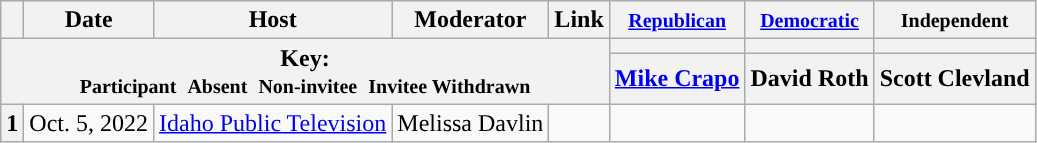<table class="wikitable" style="text-align:center;">
<tr>
<th scope="col"></th>
<th scope="col">Date</th>
<th scope="col">Host</th>
<th scope="col">Moderator</th>
<th scope="col">Link</th>
<th scope="col"><small><a href='#'>Republican</a></small></th>
<th scope="col"><small><a href='#'>Democratic</a></small></th>
<th scope="col"><small>Independent</small></th>
</tr>
<tr>
<th colspan="5" rowspan="2">Key:<br> <small>Participant </small>  <small>Absent </small>  <small>Non-invitee </small>  <small>Invitee  Withdrawn</small></th>
<th scope="col" style="background:"></th>
<th scope="col" style="background:"></th>
<th scope="col" style="background:"></th>
</tr>
<tr>
<th scope="col"><a href='#'>Mike Crapo</a></th>
<th scope="col">David Roth</th>
<th scope="col">Scott Clevland</th>
</tr>
<tr>
<th>1</th>
<td style="white-space:nowrap;">Oct. 5, 2022</td>
<td style="white-space:nowrap;"><a href='#'>Idaho Public Television</a></td>
<td style="white-space:nowrap;">Melissa Davlin</td>
<td style="white-space:nowrap;"></td>
<td></td>
<td></td>
<td></td>
</tr>
</table>
